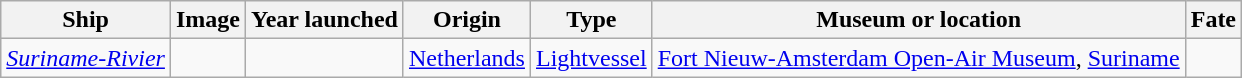<table class="wikitable sortable">
<tr>
<th>Ship</th>
<th>Image</th>
<th>Year launched</th>
<th>Origin</th>
<th>Type</th>
<th>Museum or location</th>
<th>Fate</th>
</tr>
<tr>
<td data-sort-value="Suriname" Rivier><em><a href='#'>Suriname-Rivier</a></em></td>
<td></td>
<td></td>
<td> <a href='#'>Netherlands</a></td>
<td><a href='#'>Lightvessel</a></td>
<td><a href='#'>Fort Nieuw-Amsterdam Open-Air Museum</a>, <a href='#'>Suriname</a><br></td>
<td></td>
</tr>
</table>
